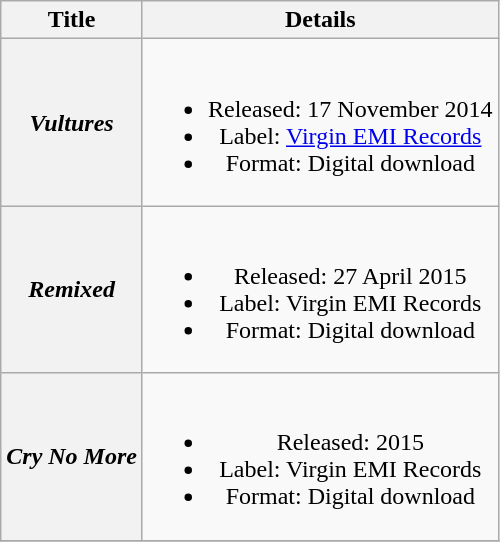<table class="wikitable plainrowheaders" style="text-align:center;">
<tr>
<th scope="col">Title</th>
<th scope="col">Details</th>
</tr>
<tr>
<th scope="row"><em>Vultures</em></th>
<td><br><ul><li>Released: 17 November 2014</li><li>Label: <a href='#'>Virgin EMI Records</a></li><li>Format: Digital download</li></ul></td>
</tr>
<tr>
<th scope="row"><em>Remixed</em></th>
<td><br><ul><li>Released: 27 April 2015</li><li>Label: Virgin EMI Records</li><li>Format: Digital download</li></ul></td>
</tr>
<tr>
<th scope="row"><em>Cry No More</em></th>
<td><br><ul><li>Released: 2015</li><li>Label: Virgin EMI Records</li><li>Format: Digital download</li></ul></td>
</tr>
<tr>
</tr>
</table>
